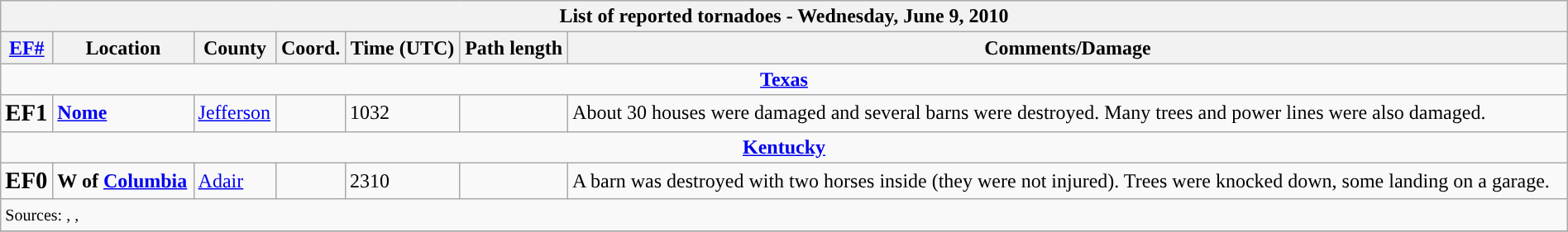<table class="wikitable collapsible" width="100%">
<tr>
<th colspan="7">List of reported tornadoes - Wednesday, June 9, 2010</th>
</tr>
<tr>
<th><a href='#'>EF#</a></th>
<th>Location</th>
<th>County</th>
<th>Coord.</th>
<th>Time (UTC)</th>
<th>Path length</th>
<th>Comments/Damage</th>
</tr>
<tr>
<td colspan="7" align=center><strong><a href='#'>Texas</a></strong></td>
</tr>
<tr>
<td><big><strong>EF1</strong></big></td>
<td><strong><a href='#'>Nome</a></strong></td>
<td><a href='#'>Jefferson</a></td>
<td></td>
<td>1032</td>
<td></td>
<td>About 30 houses were damaged and several barns were destroyed. Many trees and power lines were also damaged.</td>
</tr>
<tr>
<td colspan="7" align=center><strong><a href='#'>Kentucky</a></strong></td>
</tr>
<tr>
<td><big><strong>EF0</strong></big></td>
<td><strong>W of <a href='#'>Columbia</a></strong></td>
<td><a href='#'>Adair</a></td>
<td></td>
<td>2310</td>
<td></td>
<td>A barn was destroyed with two horses inside (they were not injured). Trees were knocked down, some landing on a garage.</td>
</tr>
<tr>
<td colspan="7"><small>Sources: , , </small></td>
</tr>
<tr>
</tr>
</table>
